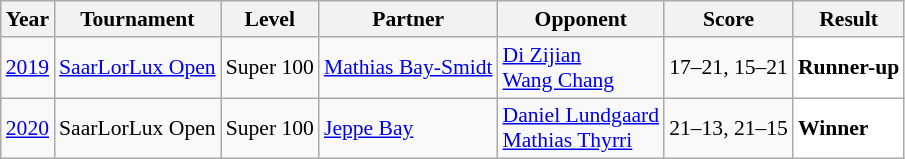<table class="sortable wikitable" style="font-size: 90%;">
<tr>
<th>Year</th>
<th>Tournament</th>
<th>Level</th>
<th>Partner</th>
<th>Opponent</th>
<th>Score</th>
<th>Result</th>
</tr>
<tr>
<td align="center"><a href='#'>2019</a></td>
<td align="left"><a href='#'>SaarLorLux Open</a></td>
<td align="left">Super 100</td>
<td align="left"> <a href='#'>Mathias Bay-Smidt</a></td>
<td align="left"> <a href='#'>Di Zijian</a><br> <a href='#'>Wang Chang</a></td>
<td align="left">17–21, 15–21</td>
<td style="text-align:left; background:white"> <strong>Runner-up</strong></td>
</tr>
<tr>
<td align="center"><a href='#'>2020</a></td>
<td align="left">SaarLorLux Open</td>
<td align="left">Super 100</td>
<td align="left"> <a href='#'>Jeppe Bay</a></td>
<td align="left"> <a href='#'>Daniel Lundgaard</a><br> <a href='#'>Mathias Thyrri</a></td>
<td align="left">21–13, 21–15</td>
<td style="text-align:left; background:white"> <strong>Winner</strong></td>
</tr>
</table>
